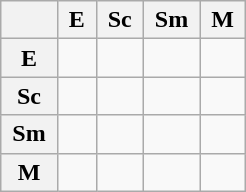<table class="wikitable" style="text-align:center">
<tr>
<th></th>
<th> E </th>
<th> Sc </th>
<th> Sm </th>
<th> M </th>
</tr>
<tr>
<th> E </th>
<td></td>
<td></td>
<td></td>
<td></td>
</tr>
<tr>
<th> Sc </th>
<td></td>
<td></td>
<td></td>
<td></td>
</tr>
<tr>
<th> Sm </th>
<td></td>
<td></td>
<td></td>
<td></td>
</tr>
<tr>
<th> M </th>
<td></td>
<td></td>
<td></td>
<td></td>
</tr>
</table>
